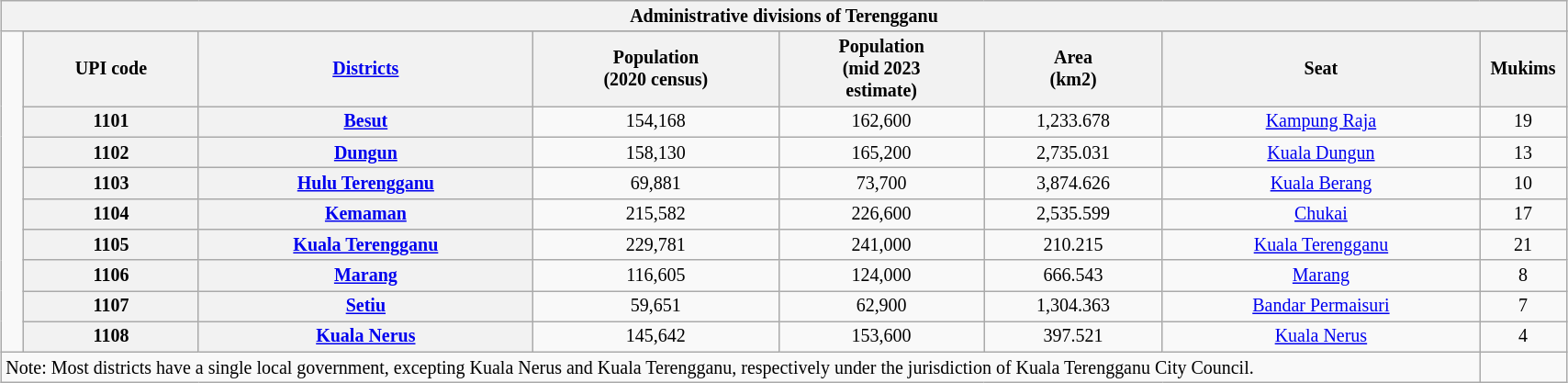<table class="wikitable" style="margin:1em auto 1em auto; width:90%; font-size:smaller; text-align:center">
<tr>
<th colspan=8><strong>Administrative divisions of Terengganu</strong></th>
</tr>
<tr>
<td rowspan=10 style="font-size:larger" align="center"></td>
</tr>
<tr>
<th>UPI code</th>
<th><a href='#'>Districts</a></th>
<th>Population<br>(2020 census)</th>
<th>Population<br>(mid 2023<br>estimate)</th>
<th>Area<br>(km2)</th>
<th>Seat</th>
<th>Mukims</th>
</tr>
<tr>
<th>1101</th>
<th> <a href='#'>Besut</a></th>
<td>154,168</td>
<td>162,600</td>
<td>1,233.678</td>
<td><a href='#'>Kampung Raja</a></td>
<td>19</td>
</tr>
<tr>
<th>1102</th>
<th> <a href='#'>Dungun</a></th>
<td>158,130</td>
<td>165,200</td>
<td>2,735.031</td>
<td><a href='#'>Kuala Dungun</a></td>
<td>13</td>
</tr>
<tr>
<th>1103</th>
<th> <a href='#'>Hulu Terengganu</a></th>
<td>69,881</td>
<td>73,700</td>
<td>3,874.626</td>
<td><a href='#'>Kuala Berang</a></td>
<td>10</td>
</tr>
<tr>
<th>1104</th>
<th> <a href='#'>Kemaman</a></th>
<td>215,582</td>
<td>226,600</td>
<td>2,535.599</td>
<td><a href='#'>Chukai</a></td>
<td>17</td>
</tr>
<tr>
<th>1105</th>
<th> <a href='#'>Kuala Terengganu</a></th>
<td>229,781</td>
<td>241,000</td>
<td>210.215</td>
<td><a href='#'>Kuala Terengganu</a></td>
<td>21</td>
</tr>
<tr>
<th>1106</th>
<th> <a href='#'>Marang</a></th>
<td>116,605</td>
<td>124,000</td>
<td>666.543</td>
<td><a href='#'>Marang</a></td>
<td>8</td>
</tr>
<tr>
<th>1107</th>
<th> <a href='#'>Setiu</a></th>
<td>59,651</td>
<td>62,900</td>
<td>1,304.363</td>
<td><a href='#'>Bandar Permaisuri</a></td>
<td>7</td>
</tr>
<tr>
<th>1108</th>
<th> <a href='#'>Kuala Nerus</a></th>
<td>145,642</td>
<td>153,600</td>
<td>397.521</td>
<td><a href='#'>Kuala Nerus</a></td>
<td>4</td>
</tr>
<tr>
<td colspan=7 style="text-align:left">Note: Most districts have a single local government, excepting Kuala Nerus and Kuala Terengganu, respectively under the jurisdiction of Kuala Terengganu City Council.</td>
</tr>
</table>
